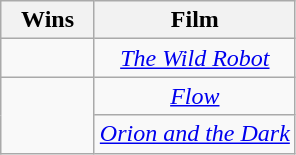<table class="wikitable" style="text-align: center">
<tr>
<th scope="col" width="55">Wins</th>
<th scope="col" align="center">Film</th>
</tr>
<tr>
<td></td>
<td><em><a href='#'>The Wild Robot</a></em></td>
</tr>
<tr>
<td rowspan="2"></td>
<td><em><a href='#'>Flow</a></em></td>
</tr>
<tr>
<td><em><a href='#'>Orion and the Dark</a></em></td>
</tr>
</table>
